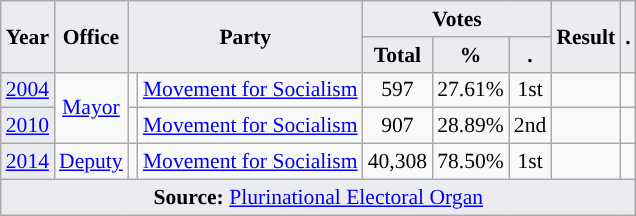<table class="wikitable" style="font-size:90%; text-align:center;">
<tr>
<th style="background-color:#EAECF0;" rowspan=2>Year</th>
<th style="background-color:#EAECF0;" rowspan=2>Office</th>
<th style="background-color:#EAECF0;" colspan=2 rowspan=2>Party</th>
<th style="background-color:#EAECF0;" colspan=3>Votes</th>
<th style="background-color:#EAECF0;" rowspan=2>Result</th>
<th style="background-color:#EAECF0;" rowspan=2>.</th>
</tr>
<tr>
<th style="background-color:#EAECF0;">Total</th>
<th style="background-color:#EAECF0;">%</th>
<th style="background-color:#EAECF0;">.</th>
</tr>
<tr>
<td style="background-color:#EAECF0;"><a href='#'>2004</a></td>
<td rowspan=2><a href='#'>Mayor</a></td>
<td style="background-color:"></td>
<td><a href='#'>Movement for Socialism</a></td>
<td>597</td>
<td>27.61%</td>
<td>1st</td>
<td></td>
<td></td>
</tr>
<tr>
<td style="background-color:#EAECF0;"><a href='#'>2010</a></td>
<td style="background-color:"></td>
<td><a href='#'>Movement for Socialism</a></td>
<td>907</td>
<td>28.89%</td>
<td>2nd</td>
<td></td>
<td></td>
</tr>
<tr>
<td style="background-color:#EAECF0;"><a href='#'>2014</a></td>
<td><a href='#'>Deputy</a></td>
<td style="background-color:"></td>
<td><a href='#'>Movement for Socialism</a></td>
<td>40,308</td>
<td>78.50%</td>
<td>1st</td>
<td></td>
<td></td>
</tr>
<tr>
<td style="background-color:#EAECF0;" colspan=9><strong>Source:</strong> <a href='#'>Plurinational Electoral Organ</a>  </td>
</tr>
</table>
